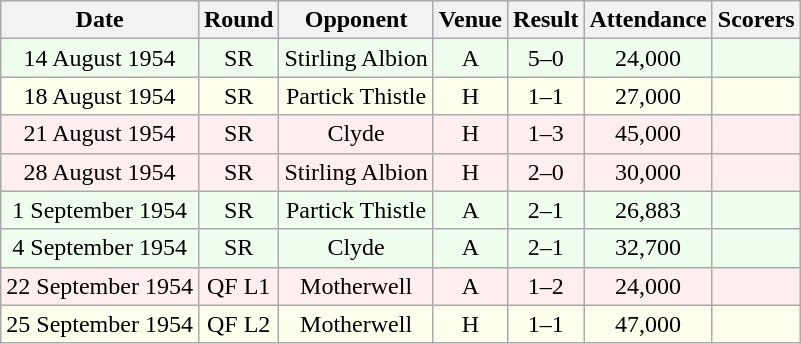<table class="wikitable sortable" style="font-size:100%; text-align:center">
<tr>
<th>Date</th>
<th>Round</th>
<th>Opponent</th>
<th>Venue</th>
<th>Result</th>
<th>Attendance</th>
<th>Scorers</th>
</tr>
<tr bgcolor = "#EEFFEE">
<td>14 August 1954</td>
<td>SR</td>
<td>Stirling Albion</td>
<td>A</td>
<td>5–0</td>
<td>24,000</td>
<td></td>
</tr>
<tr bgcolor = "#FFFFEE">
<td>18 August 1954</td>
<td>SR</td>
<td>Partick Thistle</td>
<td>H</td>
<td>1–1</td>
<td>27,000</td>
<td></td>
</tr>
<tr bgcolor = "#FFEEEE">
<td>21 August 1954</td>
<td>SR</td>
<td>Clyde</td>
<td>H</td>
<td>1–3</td>
<td>45,000</td>
<td></td>
</tr>
<tr bgcolor = "#FFEEEE">
<td>28 August 1954</td>
<td>SR</td>
<td>Stirling Albion</td>
<td>H</td>
<td>2–0</td>
<td>30,000</td>
<td></td>
</tr>
<tr bgcolor = "#EEFFEE">
<td>1 September 1954</td>
<td>SR</td>
<td>Partick Thistle</td>
<td>A</td>
<td>2–1</td>
<td>26,883</td>
<td></td>
</tr>
<tr bgcolor = "#EEFFEE">
<td>4 September 1954</td>
<td>SR</td>
<td>Clyde</td>
<td>A</td>
<td>2–1</td>
<td>32,700</td>
<td></td>
</tr>
<tr bgcolor = "#FFEEEE">
<td>22 September 1954</td>
<td>QF L1</td>
<td>Motherwell</td>
<td>A</td>
<td>1–2</td>
<td>24,000</td>
<td></td>
</tr>
<tr bgcolor = "#FFFFEE">
<td>25 September 1954</td>
<td>QF L2</td>
<td>Motherwell</td>
<td>H</td>
<td>1–1</td>
<td>47,000</td>
<td></td>
</tr>
</table>
